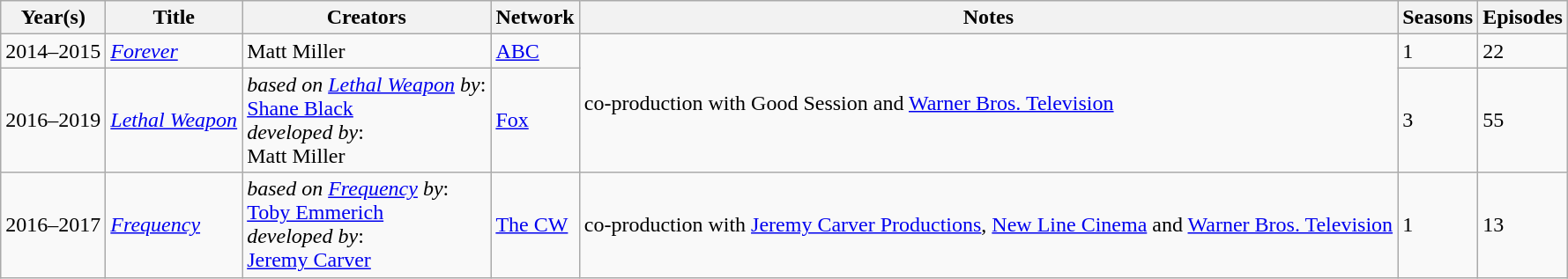<table class="wikitable sortable">
<tr>
<th>Year(s)</th>
<th>Title</th>
<th>Creators</th>
<th>Network</th>
<th>Notes</th>
<th>Seasons</th>
<th>Episodes</th>
</tr>
<tr>
<td>2014–2015</td>
<td><em><a href='#'>Forever</a></em></td>
<td>Matt Miller</td>
<td><a href='#'>ABC</a></td>
<td rowspan="2">co-production with Good Session and <a href='#'>Warner Bros. Television</a></td>
<td>1</td>
<td>22</td>
</tr>
<tr>
<td>2016–2019</td>
<td><em><a href='#'>Lethal Weapon</a></em></td>
<td><em>based on <a href='#'>Lethal Weapon</a> by</em>:<br><a href='#'>Shane Black</a><br><em>developed by</em>:<br>Matt Miller</td>
<td><a href='#'>Fox</a></td>
<td>3</td>
<td>55</td>
</tr>
<tr>
<td>2016–2017</td>
<td><em><a href='#'>Frequency</a></em></td>
<td><em>based on <a href='#'>Frequency</a> by</em>:<br><a href='#'>Toby Emmerich</a><br><em>developed by</em>:<br><a href='#'>Jeremy Carver</a></td>
<td><a href='#'>The CW</a></td>
<td>co-production with <a href='#'>Jeremy Carver Productions</a>, <a href='#'>New Line Cinema</a> and <a href='#'>Warner Bros. Television</a></td>
<td>1</td>
<td>13</td>
</tr>
</table>
